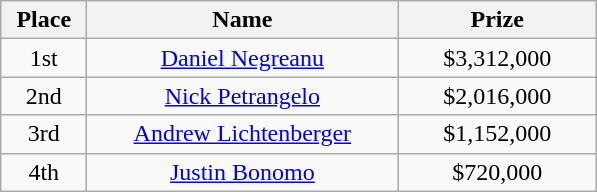<table class="wikitable">
<tr>
<th style="width:50px;">Place</th>
<th style="width:200px;">Name</th>
<th style="width:125px;">Prize</th>
</tr>
<tr style="text-align:center;">
<td>1st</td>
<td style="text-align:center;"> <a href='#'>Daniel Negreanu</a></td>
<td style="text-align:center;">$3,312,000</td>
</tr>
<tr style="text-align:center;" $3,312,000>
<td>2nd</td>
<td style="text-align:center;"> <a href='#'>Nick Petrangelo</a></td>
<td style="text-align:center;">$2,016,000</td>
</tr>
<tr style="text-align:center;" $2,016,000>
<td>3rd</td>
<td style="text-align:center;"> <a href='#'>Andrew Lichtenberger</a></td>
<td style="text-align:center;">$1,152,000</td>
</tr>
<tr style="text-align:center;" $1,152,000>
<td>4th</td>
<td style="text-align:center;"> <a href='#'>Justin Bonomo</a></td>
<td style="text-align:center;">$720,000</td>
</tr>
</table>
